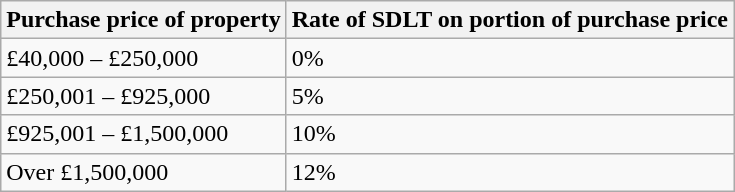<table class="wikitable">
<tr>
<th>Purchase price of property</th>
<th>Rate of SDLT on portion of purchase price</th>
</tr>
<tr>
<td>£40,000 – £250,000</td>
<td>0%</td>
</tr>
<tr>
<td>£250,001 – £925,000</td>
<td>5%</td>
</tr>
<tr>
<td>£925,001 – £1,500,000</td>
<td>10%</td>
</tr>
<tr>
<td>Over £1,500,000</td>
<td>12%</td>
</tr>
</table>
